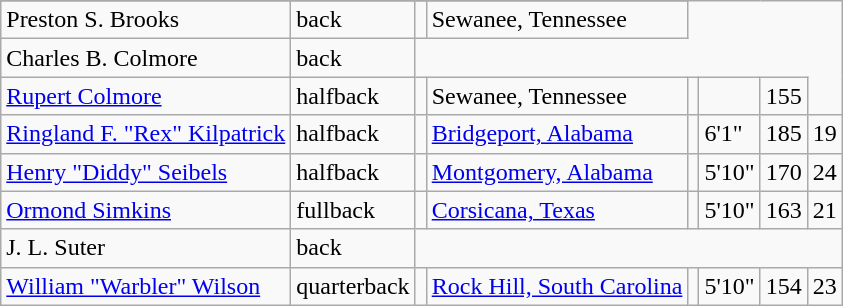<table class="wikitable">
<tr>
</tr>
<tr>
<td>Preston S. Brooks</td>
<td>back</td>
<td></td>
<td>Sewanee, Tennessee</td>
</tr>
<tr>
<td>Charles B. Colmore</td>
<td>back</td>
</tr>
<tr>
<td><a href='#'>Rupert Colmore</a></td>
<td>halfback</td>
<td></td>
<td>Sewanee, Tennessee</td>
<td></td>
<td></td>
<td>155</td>
</tr>
<tr>
<td><a href='#'>Ringland F. "Rex" Kilpatrick</a></td>
<td>halfback</td>
<td></td>
<td><a href='#'>Bridgeport, Alabama</a></td>
<td></td>
<td>6'1"</td>
<td>185</td>
<td>19</td>
</tr>
<tr>
<td><a href='#'>Henry "Diddy" Seibels</a></td>
<td>halfback</td>
<td></td>
<td><a href='#'>Montgomery, Alabama</a></td>
<td></td>
<td>5'10"</td>
<td>170</td>
<td>24</td>
</tr>
<tr>
<td><a href='#'>Ormond Simkins</a></td>
<td>fullback</td>
<td></td>
<td><a href='#'>Corsicana, Texas</a></td>
<td></td>
<td>5'10"</td>
<td>163</td>
<td>21</td>
</tr>
<tr>
<td>J. L. Suter</td>
<td>back</td>
</tr>
<tr>
<td><a href='#'>William "Warbler" Wilson</a></td>
<td>quarterback</td>
<td></td>
<td><a href='#'>Rock Hill, South Carolina</a></td>
<td></td>
<td>5'10"</td>
<td>154</td>
<td>23</td>
</tr>
</table>
